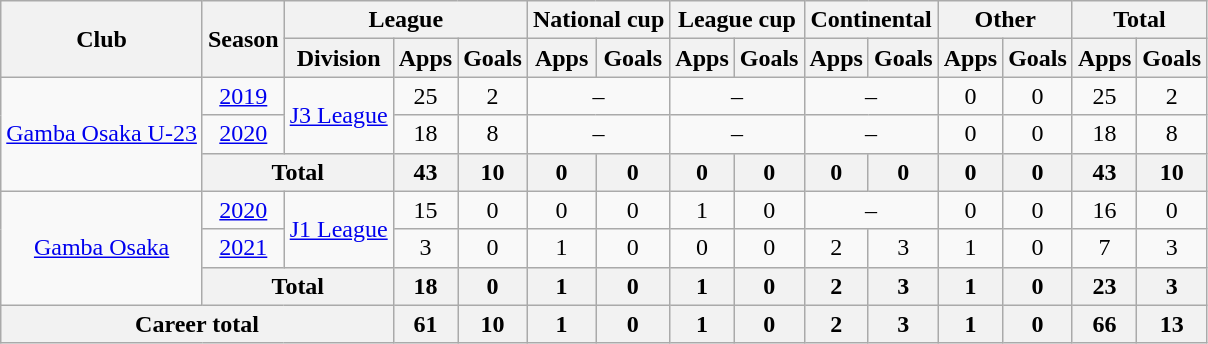<table class="wikitable" style="text-align: center">
<tr>
<th rowspan="2">Club</th>
<th rowspan="2">Season</th>
<th colspan="3">League</th>
<th colspan="2">National cup</th>
<th colspan="2">League cup</th>
<th colspan="2">Continental</th>
<th colspan="2">Other</th>
<th colspan="2">Total</th>
</tr>
<tr>
<th>Division</th>
<th>Apps</th>
<th>Goals</th>
<th>Apps</th>
<th>Goals</th>
<th>Apps</th>
<th>Goals</th>
<th>Apps</th>
<th>Goals</th>
<th>Apps</th>
<th>Goals</th>
<th>Apps</th>
<th>Goals</th>
</tr>
<tr>
<td rowspan="3"><a href='#'>Gamba Osaka U-23</a></td>
<td><a href='#'>2019</a></td>
<td rowspan="2"><a href='#'>J3 League</a></td>
<td>25</td>
<td>2</td>
<td colspan="2">–</td>
<td colspan="2">–</td>
<td colspan="2">–</td>
<td>0</td>
<td>0</td>
<td>25</td>
<td>2</td>
</tr>
<tr>
<td><a href='#'>2020</a></td>
<td>18</td>
<td>8</td>
<td colspan="2">–</td>
<td colspan="2">–</td>
<td colspan="2">–</td>
<td>0</td>
<td>0</td>
<td>18</td>
<td>8</td>
</tr>
<tr>
<th colspan="2">Total</th>
<th>43</th>
<th>10</th>
<th>0</th>
<th>0</th>
<th>0</th>
<th>0</th>
<th>0</th>
<th>0</th>
<th>0</th>
<th>0</th>
<th>43</th>
<th>10</th>
</tr>
<tr>
<td rowspan="3"><a href='#'>Gamba Osaka</a></td>
<td><a href='#'>2020</a></td>
<td rowspan="2"><a href='#'>J1 League</a></td>
<td>15</td>
<td>0</td>
<td>0</td>
<td>0</td>
<td>1</td>
<td>0</td>
<td colspan="2">–</td>
<td>0</td>
<td>0</td>
<td>16</td>
<td>0</td>
</tr>
<tr>
<td><a href='#'>2021</a></td>
<td>3</td>
<td>0</td>
<td>1</td>
<td>0</td>
<td>0</td>
<td>0</td>
<td>2</td>
<td>3</td>
<td>1</td>
<td>0</td>
<td>7</td>
<td>3</td>
</tr>
<tr>
<th colspan="2">Total</th>
<th>18</th>
<th>0</th>
<th>1</th>
<th>0</th>
<th>1</th>
<th>0</th>
<th>2</th>
<th>3</th>
<th>1</th>
<th>0</th>
<th>23</th>
<th>3</th>
</tr>
<tr>
<th colspan="3">Career total</th>
<th>61</th>
<th>10</th>
<th>1</th>
<th>0</th>
<th>1</th>
<th>0</th>
<th>2</th>
<th>3</th>
<th>1</th>
<th>0</th>
<th>66</th>
<th>13</th>
</tr>
</table>
